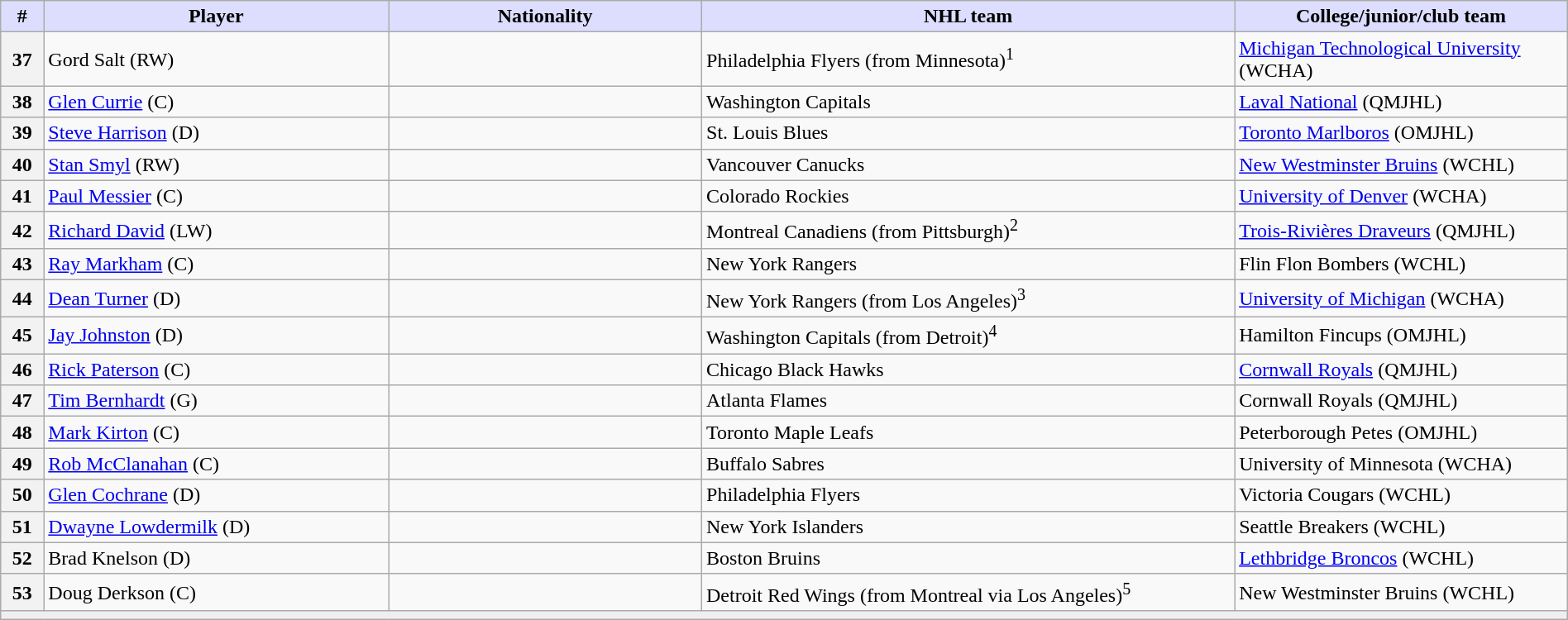<table class="wikitable" style="width: 100%">
<tr>
<th style="background:#ddf; width:2.75%;">#</th>
<th style="background:#ddf; width:22.0%;">Player</th>
<th style="background:#ddf; width:20.0%;">Nationality</th>
<th style="background:#ddf; width:34.0%;">NHL team</th>
<th style="background:#ddf; width:100.0%;">College/junior/club team</th>
</tr>
<tr>
<th>37</th>
<td>Gord Salt (RW)</td>
<td></td>
<td>Philadelphia Flyers (from Minnesota)<sup>1</sup></td>
<td><a href='#'>Michigan Technological University</a> (WCHA)</td>
</tr>
<tr>
<th>38</th>
<td><a href='#'>Glen Currie</a> (C)</td>
<td></td>
<td>Washington Capitals</td>
<td><a href='#'>Laval National</a> (QMJHL)</td>
</tr>
<tr>
<th>39</th>
<td><a href='#'>Steve Harrison</a> (D)</td>
<td></td>
<td>St. Louis Blues</td>
<td><a href='#'>Toronto Marlboros</a> (OMJHL)</td>
</tr>
<tr>
<th>40</th>
<td><a href='#'>Stan Smyl</a> (RW)</td>
<td></td>
<td>Vancouver Canucks</td>
<td><a href='#'>New Westminster Bruins</a> (WCHL)</td>
</tr>
<tr>
<th>41</th>
<td><a href='#'>Paul Messier</a> (C)</td>
<td></td>
<td>Colorado Rockies</td>
<td><a href='#'>University of Denver</a> (WCHA)</td>
</tr>
<tr>
<th>42</th>
<td><a href='#'>Richard David</a> (LW)</td>
<td></td>
<td>Montreal Canadiens (from Pittsburgh)<sup>2</sup></td>
<td><a href='#'>Trois-Rivières Draveurs</a> (QMJHL)</td>
</tr>
<tr>
<th>43</th>
<td><a href='#'>Ray Markham</a> (C)</td>
<td></td>
<td>New York Rangers</td>
<td>Flin Flon Bombers (WCHL)</td>
</tr>
<tr>
<th>44</th>
<td><a href='#'>Dean Turner</a> (D)</td>
<td></td>
<td>New York Rangers (from Los Angeles)<sup>3</sup></td>
<td><a href='#'>University of Michigan</a> (WCHA)</td>
</tr>
<tr>
<th>45</th>
<td><a href='#'>Jay Johnston</a> (D)</td>
<td></td>
<td>Washington Capitals (from Detroit)<sup>4</sup></td>
<td>Hamilton Fincups (OMJHL)</td>
</tr>
<tr>
<th>46</th>
<td><a href='#'>Rick Paterson</a> (C)</td>
<td></td>
<td>Chicago Black Hawks</td>
<td><a href='#'>Cornwall Royals</a> (QMJHL)</td>
</tr>
<tr>
<th>47</th>
<td><a href='#'>Tim Bernhardt</a> (G)</td>
<td></td>
<td>Atlanta Flames</td>
<td>Cornwall Royals (QMJHL)</td>
</tr>
<tr>
<th>48</th>
<td><a href='#'>Mark Kirton</a> (C)</td>
<td></td>
<td>Toronto Maple Leafs</td>
<td>Peterborough Petes (OMJHL)</td>
</tr>
<tr>
<th>49</th>
<td><a href='#'>Rob McClanahan</a> (C)</td>
<td></td>
<td>Buffalo Sabres</td>
<td>University of Minnesota (WCHA)</td>
</tr>
<tr>
<th>50</th>
<td><a href='#'>Glen Cochrane</a> (D)</td>
<td></td>
<td>Philadelphia Flyers</td>
<td>Victoria Cougars (WCHL)</td>
</tr>
<tr>
<th>51</th>
<td><a href='#'>Dwayne Lowdermilk</a> (D)</td>
<td></td>
<td>New York Islanders</td>
<td>Seattle Breakers (WCHL)</td>
</tr>
<tr>
<th>52</th>
<td>Brad Knelson (D)</td>
<td></td>
<td>Boston Bruins</td>
<td><a href='#'>Lethbridge Broncos</a> (WCHL)</td>
</tr>
<tr>
<th>53</th>
<td>Doug Derkson (C)</td>
<td></td>
<td>Detroit Red Wings (from Montreal via Los Angeles)<sup>5</sup></td>
<td>New Westminster Bruins (WCHL)</td>
</tr>
<tr>
<td align=center colspan="6" bgcolor="#efefef"></td>
</tr>
</table>
